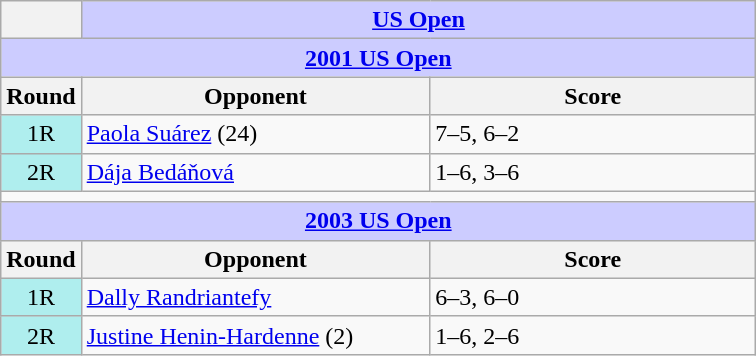<table class="wikitable collapsible collapsed">
<tr>
<th></th>
<th colspan=2 style="background:#ccf;"><a href='#'>US Open</a></th>
</tr>
<tr>
<th colspan=3 style="background:#ccf;"><a href='#'>2001 US Open</a></th>
</tr>
<tr>
<th>Round</th>
<th width=225>Opponent</th>
<th width=210>Score</th>
</tr>
<tr>
<td style="text-align:center; background:#afeeee;">1R</td>
<td> <a href='#'>Paola Suárez</a> (24)</td>
<td>7–5, 6–2</td>
</tr>
<tr>
<td style="text-align:center; background:#afeeee;">2R</td>
<td> <a href='#'>Dája Bedáňová</a></td>
<td>1–6, 3–6</td>
</tr>
<tr>
<td colspan=3></td>
</tr>
<tr>
<th colspan=3 style="background:#ccf;"><a href='#'>2003 US Open</a></th>
</tr>
<tr>
<th>Round</th>
<th width=225>Opponent</th>
<th width=210>Score</th>
</tr>
<tr>
<td style="text-align:center; background:#afeeee;">1R</td>
<td> <a href='#'>Dally Randriantefy</a></td>
<td>6–3, 6–0</td>
</tr>
<tr>
<td style="text-align:center; background:#afeeee;">2R</td>
<td> <a href='#'>Justine Henin-Hardenne</a> (2)</td>
<td>1–6, 2–6</td>
</tr>
</table>
